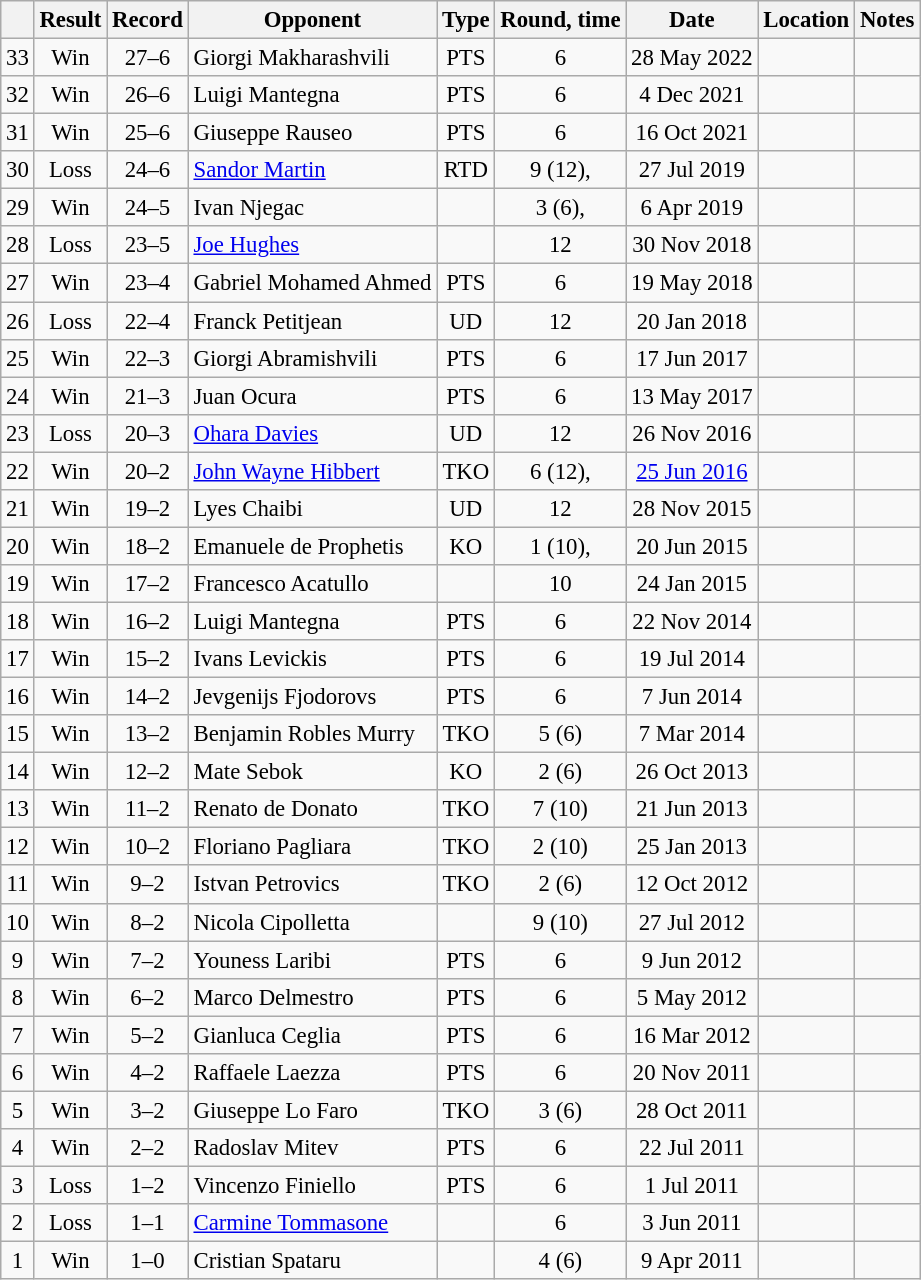<table class="wikitable" style="text-align:center; font-size:95%">
<tr>
<th></th>
<th>Result</th>
<th>Record</th>
<th>Opponent</th>
<th>Type</th>
<th>Round, time</th>
<th>Date</th>
<th>Location</th>
<th>Notes</th>
</tr>
<tr>
<td>33</td>
<td>Win</td>
<td>27–6</td>
<td style="text-align:left;">Giorgi Makharashvili</td>
<td>PTS</td>
<td>6</td>
<td>28 May 2022</td>
<td style="text-align:left;"></td>
<td></td>
</tr>
<tr>
<td>32</td>
<td>Win</td>
<td>26–6</td>
<td style="text-align:left;">Luigi Mantegna</td>
<td>PTS</td>
<td>6</td>
<td>4 Dec 2021</td>
<td style="text-align:left;"></td>
<td></td>
</tr>
<tr>
<td>31</td>
<td>Win</td>
<td>25–6</td>
<td style="text-align:left;">Giuseppe Rauseo</td>
<td>PTS</td>
<td>6</td>
<td>16 Oct 2021</td>
<td style="text-align:left;"></td>
<td></td>
</tr>
<tr>
<td>30</td>
<td>Loss</td>
<td>24–6</td>
<td style="text-align:left;"><a href='#'>Sandor Martin</a></td>
<td>RTD</td>
<td>9 (12), </td>
<td>27 Jul 2019</td>
<td style="text-align:left;"></td>
<td align=left></td>
</tr>
<tr>
<td>29</td>
<td>Win</td>
<td>24–5</td>
<td style="text-align:left;">Ivan Njegac</td>
<td></td>
<td>3 (6), </td>
<td>6 Apr 2019</td>
<td style="text-align:left;"></td>
<td></td>
</tr>
<tr>
<td>28</td>
<td>Loss</td>
<td>23–5</td>
<td style="text-align:left;"><a href='#'>Joe Hughes</a></td>
<td></td>
<td>12</td>
<td>30 Nov 2018</td>
<td style="text-align:left;"></td>
<td align=left></td>
</tr>
<tr>
<td>27</td>
<td>Win</td>
<td>23–4</td>
<td style="text-align:left;">Gabriel Mohamed Ahmed</td>
<td>PTS</td>
<td>6</td>
<td>19 May 2018</td>
<td style="text-align:left;"></td>
<td></td>
</tr>
<tr>
<td>26</td>
<td>Loss</td>
<td>22–4</td>
<td style="text-align:left;">Franck Petitjean</td>
<td>UD</td>
<td>12</td>
<td>20 Jan 2018</td>
<td style="text-align:left;"></td>
<td align=left></td>
</tr>
<tr>
<td>25</td>
<td>Win</td>
<td>22–3</td>
<td style="text-align:left;">Giorgi Abramishvili</td>
<td>PTS</td>
<td>6</td>
<td>17 Jun 2017</td>
<td style="text-align:left;"></td>
<td></td>
</tr>
<tr>
<td>24</td>
<td>Win</td>
<td>21–3</td>
<td style="text-align:left;">Juan Ocura</td>
<td>PTS</td>
<td>6</td>
<td>13 May 2017</td>
<td style="text-align:left;"></td>
<td></td>
</tr>
<tr>
<td>23</td>
<td>Loss</td>
<td>20–3</td>
<td style="text-align:left;"><a href='#'>Ohara Davies</a></td>
<td>UD</td>
<td>12</td>
<td>26 Nov 2016</td>
<td style="text-align:left;"></td>
<td align=left></td>
</tr>
<tr>
<td>22</td>
<td>Win</td>
<td>20–2</td>
<td style="text-align:left;"><a href='#'>John Wayne Hibbert</a></td>
<td>TKO</td>
<td>6 (12), </td>
<td><a href='#'>25 Jun 2016</a></td>
<td style="text-align:left;"></td>
<td align=left></td>
</tr>
<tr>
<td>21</td>
<td>Win</td>
<td>19–2</td>
<td style="text-align:left;">Lyes Chaibi</td>
<td>UD</td>
<td>12</td>
<td>28 Nov 2015</td>
<td style="text-align:left;"></td>
<td align=left></td>
</tr>
<tr>
<td>20</td>
<td>Win</td>
<td>18–2</td>
<td style="text-align:left;">Emanuele de Prophetis</td>
<td>KO</td>
<td>1 (10), </td>
<td>20 Jun 2015</td>
<td style="text-align:left;"></td>
<td></td>
</tr>
<tr>
<td>19</td>
<td>Win</td>
<td>17–2</td>
<td style="text-align:left;">Francesco Acatullo</td>
<td></td>
<td>10</td>
<td>24 Jan 2015</td>
<td style="text-align:left;"></td>
<td align=left></td>
</tr>
<tr>
<td>18</td>
<td>Win</td>
<td>16–2</td>
<td style="text-align:left;">Luigi Mantegna</td>
<td>PTS</td>
<td>6</td>
<td>22 Nov 2014</td>
<td style="text-align:left;"></td>
<td></td>
</tr>
<tr>
<td>17</td>
<td>Win</td>
<td>15–2</td>
<td style="text-align:left;">Ivans Levickis</td>
<td>PTS</td>
<td>6</td>
<td>19 Jul 2014</td>
<td style="text-align:left;"></td>
<td align=left></td>
</tr>
<tr>
<td>16</td>
<td>Win</td>
<td>14–2</td>
<td style="text-align:left;">Jevgenijs Fjodorovs</td>
<td>PTS</td>
<td>6</td>
<td>7 Jun 2014</td>
<td style="text-align:left;"></td>
<td></td>
</tr>
<tr>
<td>15</td>
<td>Win</td>
<td>13–2</td>
<td style="text-align:left;">Benjamin Robles Murry</td>
<td>TKO</td>
<td>5 (6)</td>
<td>7 Mar 2014</td>
<td style="text-align:left;"></td>
<td></td>
</tr>
<tr>
<td>14</td>
<td>Win</td>
<td>12–2</td>
<td style="text-align:left;">Mate Sebok</td>
<td>KO</td>
<td>2 (6)</td>
<td>26 Oct 2013</td>
<td style="text-align:left;"></td>
<td></td>
</tr>
<tr>
<td>13</td>
<td>Win</td>
<td>11–2</td>
<td style="text-align:left;">Renato de Donato</td>
<td>TKO</td>
<td>7 (10)</td>
<td>21 Jun 2013</td>
<td style="text-align:left;"></td>
<td align=left></td>
</tr>
<tr>
<td>12</td>
<td>Win</td>
<td>10–2</td>
<td style="text-align:left;">Floriano Pagliara</td>
<td>TKO</td>
<td>2 (10)</td>
<td>25 Jan 2013</td>
<td style="text-align:left;"></td>
<td align=left></td>
</tr>
<tr>
<td>11</td>
<td>Win</td>
<td>9–2</td>
<td style="text-align:left;">Istvan Petrovics</td>
<td>TKO</td>
<td>2 (6)</td>
<td>12 Oct 2012</td>
<td style="text-align:left;"></td>
<td></td>
</tr>
<tr>
<td>10</td>
<td>Win</td>
<td>8–2</td>
<td style="text-align:left;">Nicola Cipolletta</td>
<td></td>
<td>9 (10)</td>
<td>27 Jul 2012</td>
<td style="text-align:left;"></td>
<td align=left></td>
</tr>
<tr>
<td>9</td>
<td>Win</td>
<td>7–2</td>
<td style="text-align:left;">Youness Laribi</td>
<td>PTS</td>
<td>6</td>
<td>9 Jun 2012</td>
<td style="text-align:left;"></td>
<td></td>
</tr>
<tr>
<td>8</td>
<td>Win</td>
<td>6–2</td>
<td style="text-align:left;">Marco Delmestro</td>
<td>PTS</td>
<td>6</td>
<td>5 May 2012</td>
<td style="text-align:left;"></td>
<td></td>
</tr>
<tr>
<td>7</td>
<td>Win</td>
<td>5–2</td>
<td style="text-align:left;">Gianluca Ceglia</td>
<td>PTS</td>
<td>6</td>
<td>16 Mar 2012</td>
<td style="text-align:left;"></td>
<td></td>
</tr>
<tr>
<td>6</td>
<td>Win</td>
<td>4–2</td>
<td style="text-align:left;">Raffaele Laezza</td>
<td>PTS</td>
<td>6</td>
<td>20 Nov 2011</td>
<td style="text-align:left;"></td>
<td></td>
</tr>
<tr>
<td>5</td>
<td>Win</td>
<td>3–2</td>
<td style="text-align:left;">Giuseppe Lo Faro</td>
<td>TKO</td>
<td>3 (6)</td>
<td>28 Oct 2011</td>
<td style="text-align:left;"></td>
<td></td>
</tr>
<tr>
<td>4</td>
<td>Win</td>
<td>2–2</td>
<td style="text-align:left;">Radoslav Mitev</td>
<td>PTS</td>
<td>6</td>
<td>22 Jul 2011</td>
<td style="text-align:left;"></td>
<td></td>
</tr>
<tr>
<td>3</td>
<td>Loss</td>
<td>1–2</td>
<td style="text-align:left;">Vincenzo Finiello</td>
<td>PTS</td>
<td>6</td>
<td>1 Jul 2011</td>
<td style="text-align:left;"></td>
<td></td>
</tr>
<tr>
<td>2</td>
<td>Loss</td>
<td>1–1</td>
<td style="text-align:left;"><a href='#'>Carmine Tommasone</a></td>
<td></td>
<td>6</td>
<td>3 Jun 2011</td>
<td style="text-align:left;"></td>
<td></td>
</tr>
<tr>
<td>1</td>
<td>Win</td>
<td>1–0</td>
<td style="text-align:left;">Cristian Spataru</td>
<td></td>
<td>4 (6)</td>
<td>9 Apr 2011</td>
<td style="text-align:left;"></td>
<td></td>
</tr>
</table>
